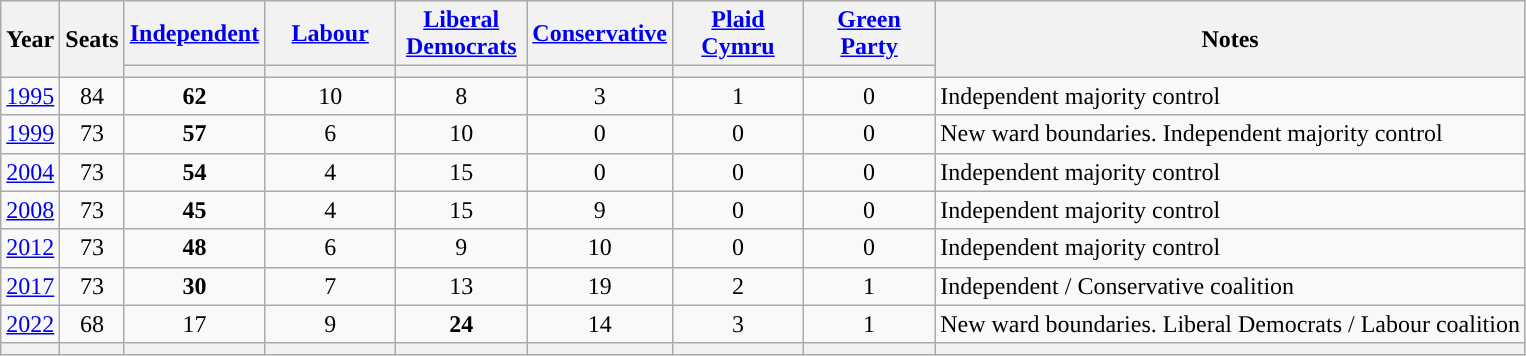<table class="wikitable" style=text-align:center>
<tr>
<th rowspan=2>Year</th>
<th rowspan=2>Seats</th>
<th width="80"><a href='#'>Independent</a></th>
<th width="80"><a href='#'>Labour</a></th>
<th width="80"><a href='#'>Liberal Democrats</a></th>
<th width="80"><a href='#'>Conservative</a></th>
<th width="80"><a href='#'>Plaid Cymru</a></th>
<th width="80"><a href='#'>Green Party</a></th>
<th rowspan=2>Notes</th>
</tr>
<tr>
<th style="background-color: "></th>
<th style="background-color: "></th>
<th style="background-color: "></th>
<th style="background-color: "></th>
<th style="background-color: "></th>
<th style="background-color: "></th>
</tr>
<tr>
<td><a href='#'>1995</a></td>
<td>84</td>
<td><strong>62</strong></td>
<td>10</td>
<td>8</td>
<td>3</td>
<td>1</td>
<td>0</td>
<td align=left>Independent majority control</td>
</tr>
<tr>
<td><a href='#'>1999</a></td>
<td>73</td>
<td><strong>57</strong></td>
<td>6</td>
<td>10</td>
<td>0</td>
<td>0</td>
<td>0</td>
<td align=left>New ward boundaries. Independent majority control</td>
</tr>
<tr>
<td><a href='#'>2004</a></td>
<td>73</td>
<td><strong>54</strong></td>
<td>4</td>
<td>15</td>
<td>0</td>
<td>0</td>
<td>0</td>
<td align=left>Independent majority control</td>
</tr>
<tr>
<td><a href='#'>2008</a></td>
<td>73</td>
<td><strong>45</strong></td>
<td>4</td>
<td>15</td>
<td>9</td>
<td>0</td>
<td>0</td>
<td align=left>Independent majority control</td>
</tr>
<tr>
<td><a href='#'>2012</a></td>
<td>73</td>
<td><strong>48</strong></td>
<td>6</td>
<td>9</td>
<td>10</td>
<td>0</td>
<td>0</td>
<td align=left>Independent majority control</td>
</tr>
<tr>
<td><a href='#'>2017</a></td>
<td>73</td>
<td><strong>30</strong></td>
<td>7</td>
<td>13</td>
<td>19</td>
<td>2</td>
<td>1</td>
<td align=left>Independent / Conservative coalition</td>
</tr>
<tr>
<td><a href='#'>2022</a></td>
<td>68</td>
<td>17</td>
<td>9</td>
<td><strong>24</strong></td>
<td>14</td>
<td>3</td>
<td>1</td>
<td align=left>New ward boundaries. Liberal Democrats / Labour coalition</td>
</tr>
<tr>
<th></th>
<th></th>
<th style="background-color: "></th>
<th style="background-color: "></th>
<th style="background-color: "></th>
<th style="background-color: "></th>
<th style="background-color: "></th>
<th style="background-color: "></th>
<th></th>
</tr>
</table>
